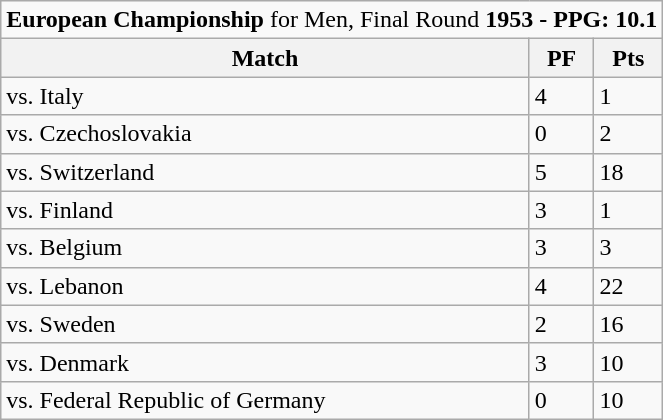<table class="wikitable" border="1">
<tr>
<td colspan="3"><strong>European Championship</strong> for Men, Final Round <strong>1953 - PPG: 10.1</strong></td>
</tr>
<tr>
<th>Match</th>
<th>PF</th>
<th>Pts</th>
</tr>
<tr>
<td>vs. Italy</td>
<td>4</td>
<td>1</td>
</tr>
<tr>
<td>vs. Czechoslovakia</td>
<td>0</td>
<td>2</td>
</tr>
<tr>
<td>vs. Switzerland</td>
<td>5</td>
<td>18</td>
</tr>
<tr>
<td>vs. Finland</td>
<td>3</td>
<td>1</td>
</tr>
<tr>
<td>vs. Belgium</td>
<td>3</td>
<td>3</td>
</tr>
<tr>
<td>vs. Lebanon</td>
<td>4</td>
<td>22</td>
</tr>
<tr>
<td>vs. Sweden</td>
<td>2</td>
<td>16</td>
</tr>
<tr>
<td>vs. Denmark</td>
<td>3</td>
<td>10</td>
</tr>
<tr>
<td>vs. Federal Republic of Germany</td>
<td>0</td>
<td>10</td>
</tr>
</table>
